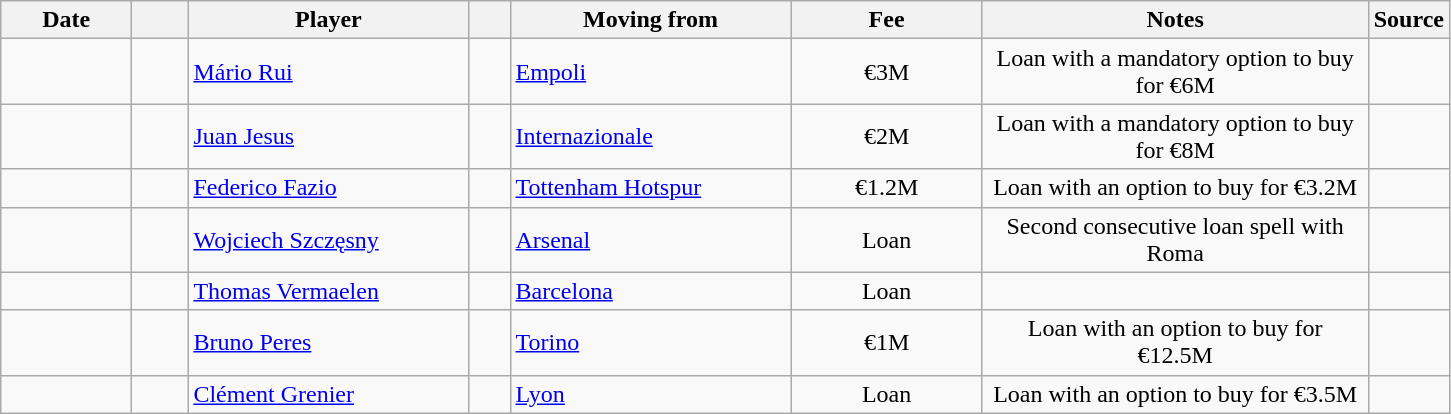<table class="wikitable sortable">
<tr>
<th style="width:80px;">Date</th>
<th style="width:30px;"></th>
<th style="width:180px;">Player</th>
<th style="width:20px;"></th>
<th style="width:180px;">Moving from</th>
<th style="width:120px;" class="unsortable">Fee</th>
<th style="width:250px;" class="unsortable">Notes</th>
<th style="width:20px;">Source</th>
</tr>
<tr>
<td></td>
<td align=center></td>
<td> <a href='#'>Mário Rui</a></td>
<td align=center></td>
<td> <a href='#'>Empoli</a></td>
<td align=center>€3M</td>
<td align=center>Loan with a mandatory option to buy for €6M</td>
<td></td>
</tr>
<tr>
<td></td>
<td align=center></td>
<td> <a href='#'>Juan Jesus</a></td>
<td align=center></td>
<td> <a href='#'>Internazionale</a></td>
<td align=center>€2M</td>
<td align=center>Loan with a mandatory option to buy for €8M</td>
<td></td>
</tr>
<tr>
<td></td>
<td align=center></td>
<td> <a href='#'>Federico Fazio</a></td>
<td align=center></td>
<td> <a href='#'>Tottenham Hotspur</a></td>
<td align=center>€1.2M</td>
<td align=center>Loan with an option to buy for €3.2M</td>
<td></td>
</tr>
<tr>
<td></td>
<td align=center></td>
<td> <a href='#'>Wojciech Szczęsny</a></td>
<td align=center></td>
<td> <a href='#'>Arsenal</a></td>
<td align=center>Loan</td>
<td align=center>Second consecutive loan spell with Roma</td>
<td></td>
</tr>
<tr>
<td></td>
<td align=center></td>
<td> <a href='#'>Thomas Vermaelen</a></td>
<td align=center></td>
<td> <a href='#'>Barcelona</a></td>
<td align=center>Loan</td>
<td align=center></td>
<td></td>
</tr>
<tr>
<td></td>
<td align=center></td>
<td> <a href='#'>Bruno Peres</a></td>
<td align=center></td>
<td> <a href='#'>Torino</a></td>
<td align=center>€1M</td>
<td align=center>Loan with an option to buy for €12.5M</td>
<td></td>
</tr>
<tr>
<td></td>
<td align=center></td>
<td> <a href='#'>Clément Grenier</a></td>
<td align=center></td>
<td> <a href='#'>Lyon</a></td>
<td align=center>Loan</td>
<td align=center>Loan with an option to buy for €3.5M</td>
<td></td>
</tr>
</table>
